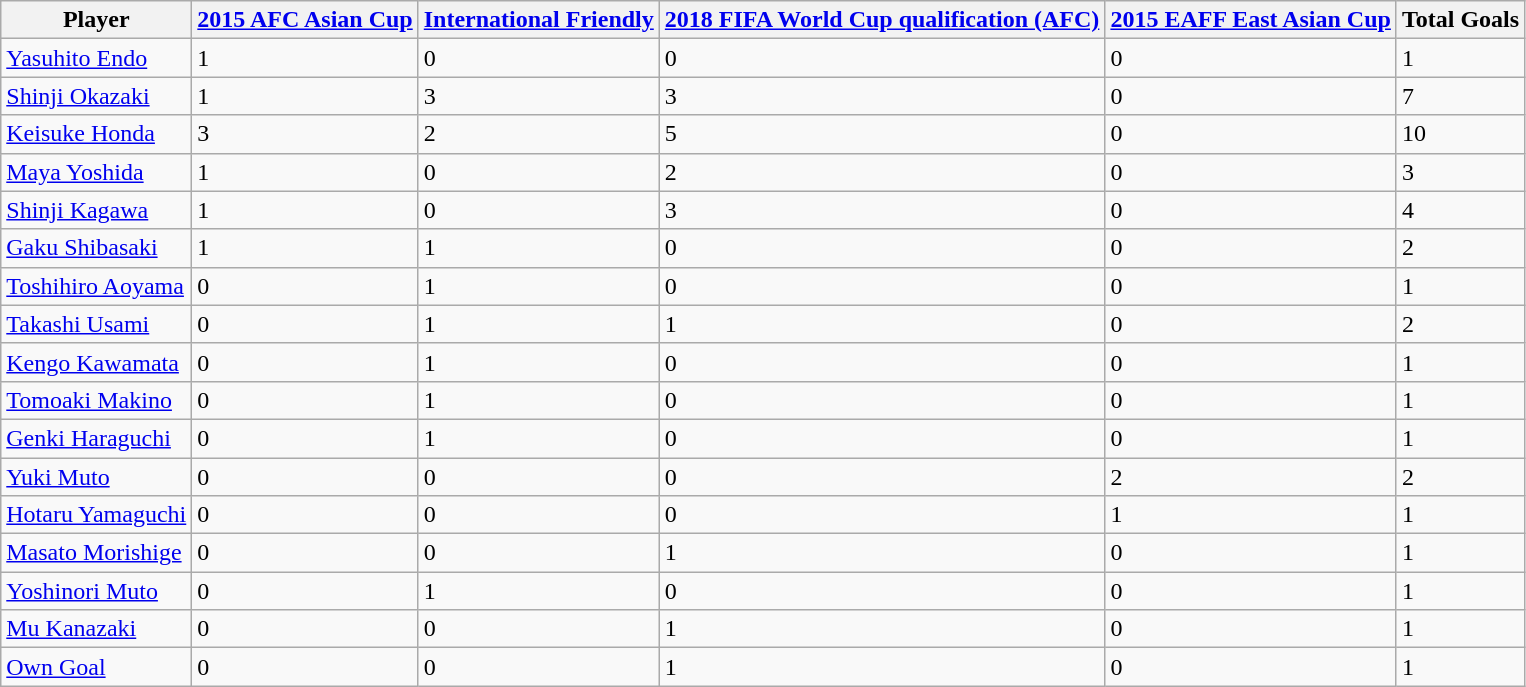<table class="wikitable sortable" style="text-align: left;">
<tr>
<th>Player</th>
<th><a href='#'>2015 AFC Asian Cup</a></th>
<th><a href='#'>International Friendly</a></th>
<th><a href='#'>2018 FIFA World Cup qualification (AFC)</a></th>
<th><a href='#'>2015 EAFF East Asian Cup</a></th>
<th>Total Goals</th>
</tr>
<tr>
<td><a href='#'>Yasuhito Endo</a></td>
<td>1</td>
<td>0</td>
<td>0</td>
<td>0</td>
<td>1</td>
</tr>
<tr>
<td><a href='#'>Shinji Okazaki</a></td>
<td>1</td>
<td>3</td>
<td>3</td>
<td>0</td>
<td>7</td>
</tr>
<tr>
<td><a href='#'>Keisuke Honda</a></td>
<td>3</td>
<td>2</td>
<td>5</td>
<td>0</td>
<td>10</td>
</tr>
<tr>
<td><a href='#'>Maya Yoshida</a></td>
<td>1</td>
<td>0</td>
<td>2</td>
<td>0</td>
<td>3</td>
</tr>
<tr>
<td><a href='#'>Shinji Kagawa</a></td>
<td>1</td>
<td>0</td>
<td>3</td>
<td>0</td>
<td>4</td>
</tr>
<tr>
<td><a href='#'>Gaku Shibasaki</a></td>
<td>1</td>
<td>1</td>
<td>0</td>
<td>0</td>
<td>2</td>
</tr>
<tr>
<td><a href='#'>Toshihiro Aoyama</a></td>
<td>0</td>
<td>1</td>
<td>0</td>
<td>0</td>
<td>1</td>
</tr>
<tr>
<td><a href='#'>Takashi Usami</a></td>
<td>0</td>
<td>1</td>
<td>1</td>
<td>0</td>
<td>2</td>
</tr>
<tr>
<td><a href='#'>Kengo Kawamata</a></td>
<td>0</td>
<td>1</td>
<td>0</td>
<td>0</td>
<td>1</td>
</tr>
<tr>
<td><a href='#'>Tomoaki Makino</a></td>
<td>0</td>
<td>1</td>
<td>0</td>
<td>0</td>
<td>1</td>
</tr>
<tr>
<td><a href='#'>Genki Haraguchi</a></td>
<td>0</td>
<td>1</td>
<td>0</td>
<td>0</td>
<td>1</td>
</tr>
<tr>
<td><a href='#'>Yuki Muto</a></td>
<td>0</td>
<td>0</td>
<td>0</td>
<td>2</td>
<td>2</td>
</tr>
<tr>
<td><a href='#'>Hotaru Yamaguchi</a></td>
<td>0</td>
<td>0</td>
<td>0</td>
<td>1</td>
<td>1</td>
</tr>
<tr>
<td><a href='#'>Masato Morishige</a></td>
<td>0</td>
<td>0</td>
<td>1</td>
<td>0</td>
<td>1</td>
</tr>
<tr>
<td><a href='#'>Yoshinori Muto</a></td>
<td>0</td>
<td>1</td>
<td>0</td>
<td>0</td>
<td>1</td>
</tr>
<tr>
<td><a href='#'>Mu Kanazaki</a></td>
<td>0</td>
<td>0</td>
<td>1</td>
<td>0</td>
<td>1</td>
</tr>
<tr>
<td><a href='#'>Own Goal</a></td>
<td>0</td>
<td>0</td>
<td>1</td>
<td>0</td>
<td>1</td>
</tr>
</table>
